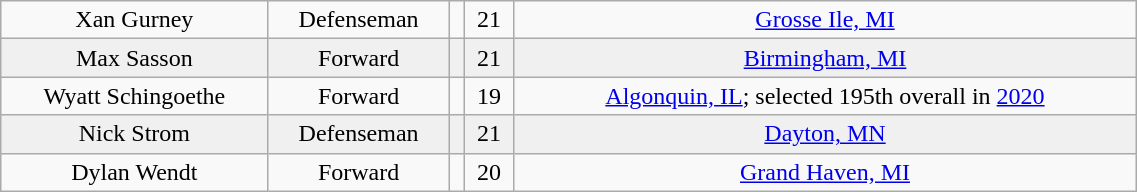<table class="wikitable" width="60%">
<tr align="center" bgcolor="">
<td>Xan Gurney</td>
<td>Defenseman</td>
<td></td>
<td>21</td>
<td><a href='#'>Grosse Ile, MI</a></td>
</tr>
<tr align="center" bgcolor="f0f0f0">
<td>Max Sasson</td>
<td>Forward</td>
<td></td>
<td>21</td>
<td><a href='#'>Birmingham, MI</a></td>
</tr>
<tr align="center" bgcolor="">
<td>Wyatt Schingoethe</td>
<td>Forward</td>
<td></td>
<td>19</td>
<td><a href='#'>Algonquin, IL</a>; selected 195th overall in <a href='#'>2020</a></td>
</tr>
<tr align="center" bgcolor="f0f0f0">
<td>Nick Strom</td>
<td>Defenseman</td>
<td></td>
<td>21</td>
<td><a href='#'>Dayton, MN</a></td>
</tr>
<tr align="center" bgcolor="">
<td>Dylan Wendt</td>
<td>Forward</td>
<td></td>
<td>20</td>
<td><a href='#'>Grand Haven, MI</a></td>
</tr>
</table>
